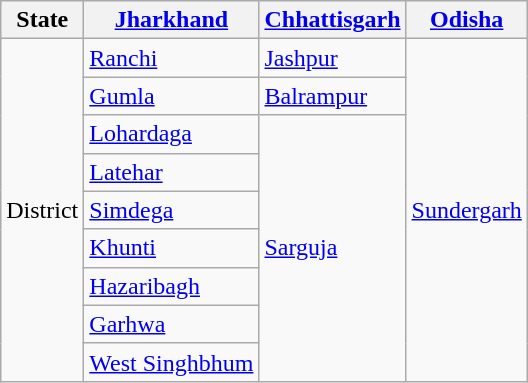<table class="wikitable">
<tr>
<th>State</th>
<th><a href='#'>Jharkhand</a></th>
<th><a href='#'>Chhattisgarh</a></th>
<th><a href='#'>Odisha</a></th>
</tr>
<tr>
<td rowspan="10">District</td>
<td><a href='#'>Ranchi</a></td>
<td><a href='#'>Jashpur</a></td>
<td rowspan="11"><a href='#'>Sundergarh</a></td>
</tr>
<tr>
<td><a href='#'>Gumla</a></td>
<td><a href='#'>Balrampur</a></td>
</tr>
<tr>
<td><a href='#'>Lohardaga</a></td>
<td rowspan="9"><a href='#'>Sarguja</a></td>
</tr>
<tr>
<td><a href='#'>Latehar</a></td>
</tr>
<tr>
<td><a href='#'>Simdega</a></td>
</tr>
<tr>
<td><a href='#'>Khunti</a></td>
</tr>
<tr>
<td><a href='#'>Hazaribagh</a></td>
</tr>
<tr>
<td><a href='#'>Garhwa</a></td>
</tr>
<tr>
<td><a href='#'>West Singhbhum</a></td>
</tr>
</table>
